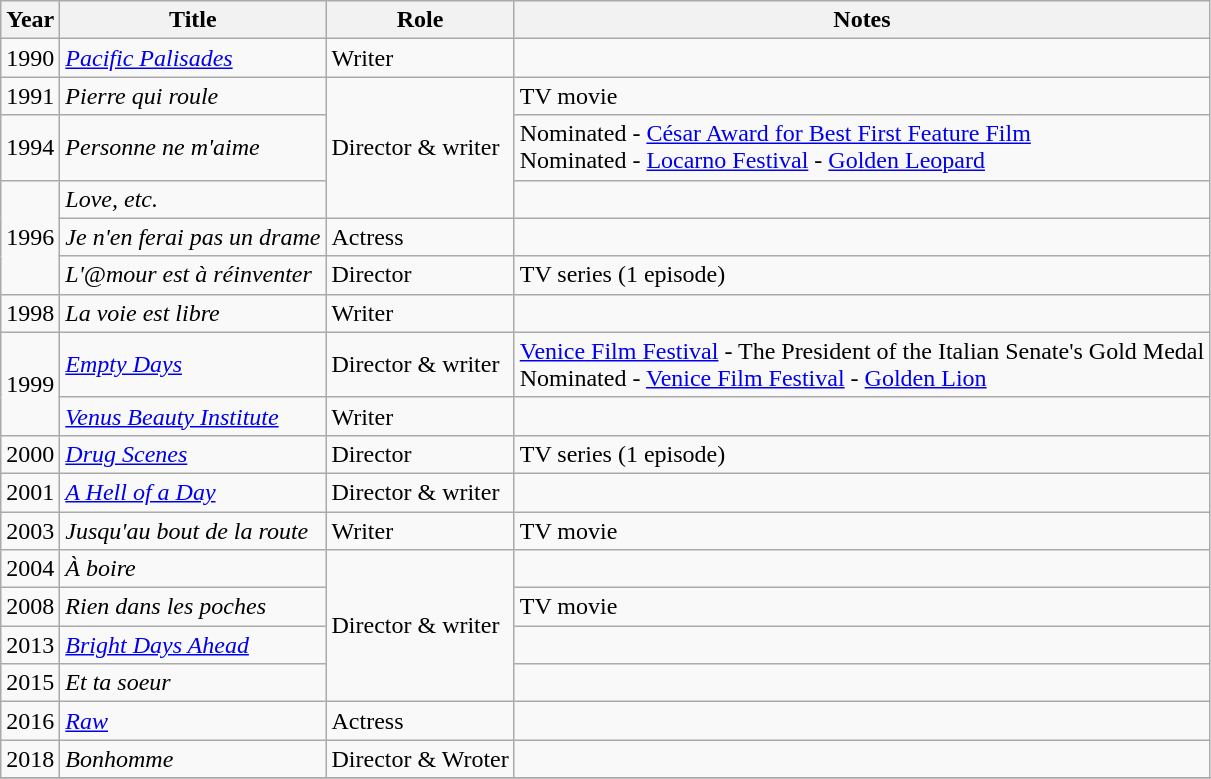<table class="wikitable">
<tr>
<th>Year</th>
<th>Title</th>
<th>Role</th>
<th>Notes</th>
</tr>
<tr>
<td>1990</td>
<td><em><a href='#'>Pacific Palisades</a></em></td>
<td>Writer</td>
<td></td>
</tr>
<tr>
<td>1991</td>
<td><em>Pierre qui roule</em></td>
<td rowspan=3>Director & writer</td>
<td>TV movie</td>
</tr>
<tr>
<td>1994</td>
<td><em>Personne ne m'aime</em></td>
<td>Nominated - <a href='#'>César Award for Best First Feature Film</a><br>Nominated - <a href='#'>Locarno Festival</a> - <a href='#'>Golden Leopard</a></td>
</tr>
<tr>
<td rowspan=3>1996</td>
<td><em>Love, etc.</em></td>
<td></td>
</tr>
<tr>
<td><em>Je n'en ferai pas un drame</em></td>
<td>Actress</td>
<td></td>
</tr>
<tr>
<td><em>L'@mour est à réinventer</em></td>
<td>Director</td>
<td>TV series (1 episode)</td>
</tr>
<tr>
<td>1998</td>
<td><em>La voie est libre</em></td>
<td>Writer</td>
<td></td>
</tr>
<tr>
<td rowspan=2>1999</td>
<td><em><a href='#'>Empty Days</a></em></td>
<td>Director & writer</td>
<td><a href='#'>Venice Film Festival</a> - The President of the Italian Senate's Gold Medal<br>Nominated - <a href='#'>Venice Film Festival</a> - <a href='#'>Golden Lion</a></td>
</tr>
<tr>
<td><em><a href='#'>Venus Beauty Institute</a></em></td>
<td>Writer</td>
<td></td>
</tr>
<tr>
<td>2000</td>
<td><em><a href='#'>Drug Scenes</a></em></td>
<td>Director</td>
<td>TV series (1 episode)</td>
</tr>
<tr>
<td>2001</td>
<td><em><a href='#'>A Hell of a Day</a></em></td>
<td>Director & writer</td>
<td></td>
</tr>
<tr>
<td>2003</td>
<td><em>Jusqu'au bout de la route</em></td>
<td>Writer</td>
<td>TV movie</td>
</tr>
<tr>
<td>2004</td>
<td><em>À boire</em></td>
<td rowspan=4>Director & writer</td>
<td></td>
</tr>
<tr>
<td>2008</td>
<td><em>Rien dans les poches</em></td>
<td>TV movie</td>
</tr>
<tr>
<td>2013</td>
<td><em><a href='#'>Bright Days Ahead</a></em></td>
<td></td>
</tr>
<tr>
<td>2015</td>
<td><em>Et ta soeur</em></td>
<td></td>
</tr>
<tr>
<td>2016</td>
<td><em><a href='#'>Raw</a></em></td>
<td>Actress</td>
<td></td>
</tr>
<tr>
<td>2018</td>
<td><em>Bonhomme</em></td>
<td>Director & Wroter</td>
<td></td>
</tr>
<tr>
</tr>
</table>
